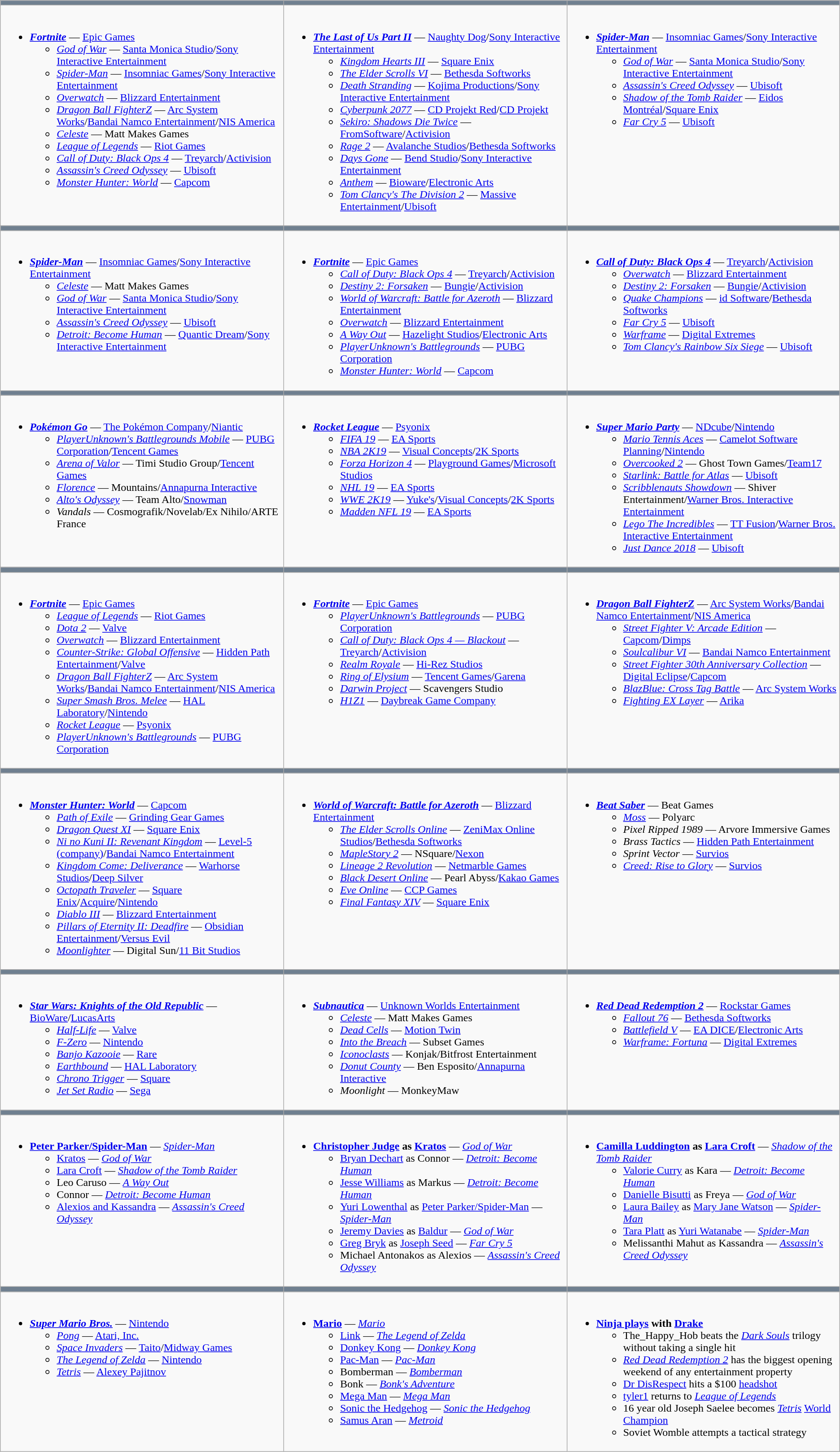<table class=wikitable>
<tr>
<th style="background:#708090; width:50em;"></th>
<th style="background:#708090; width:50em;"></th>
<th style="background:#708090; width:50em;"></th>
</tr>
<tr>
<td valign="top"><br><ul><li><strong><em><a href='#'>Fortnite</a></em></strong> — <a href='#'>Epic Games</a><ul><li><em><a href='#'>God of War</a></em> — <a href='#'>Santa Monica Studio</a>/<a href='#'>Sony Interactive Entertainment</a></li><li><em><a href='#'>Spider-Man</a></em> — <a href='#'>Insomniac Games</a>/<a href='#'>Sony Interactive Entertainment</a></li><li><em><a href='#'>Overwatch</a></em> — <a href='#'>Blizzard Entertainment</a></li><li><em><a href='#'>Dragon Ball FighterZ</a></em> — <a href='#'>Arc System Works</a>/<a href='#'>Bandai Namco Entertainment</a>/<a href='#'>NIS America</a></li><li><em><a href='#'>Celeste</a></em> — Matt Makes Games</li><li><em><a href='#'>League of Legends</a></em> — <a href='#'>Riot Games</a></li><li><em><a href='#'>Call of Duty: Black Ops 4</a></em> — <a href='#'>Treyarch</a>/<a href='#'>Activision</a></li><li><em><a href='#'>Assassin's Creed Odyssey</a></em> — <a href='#'>Ubisoft</a></li><li><em><a href='#'>Monster Hunter: World</a></em> — <a href='#'>Capcom</a></li></ul></li></ul></td>
<td valign="top"><br><ul><li><strong><em><a href='#'>The Last of Us Part II</a></em></strong> — <a href='#'>Naughty Dog</a>/<a href='#'>Sony Interactive Entertainment</a><ul><li><em><a href='#'>Kingdom Hearts III</a></em> — <a href='#'>Square Enix</a></li><li><em><a href='#'>The Elder Scrolls VI</a></em> — <a href='#'>Bethesda Softworks</a></li><li><em><a href='#'>Death Stranding</a></em> — <a href='#'>Kojima Productions</a>/<a href='#'>Sony Interactive Entertainment</a></li><li><em><a href='#'>Cyberpunk 2077</a></em> — <a href='#'>CD Projekt Red</a>/<a href='#'>CD Projekt</a></li><li><em><a href='#'>Sekiro: Shadows Die Twice</a></em> — <a href='#'>FromSoftware</a>/<a href='#'>Activision</a></li><li><em><a href='#'>Rage 2</a></em> — <a href='#'>Avalanche Studios</a>/<a href='#'>Bethesda Softworks</a></li><li><em><a href='#'>Days Gone</a></em> — <a href='#'>Bend Studio</a>/<a href='#'>Sony Interactive Entertainment</a></li><li><em><a href='#'>Anthem</a></em> — <a href='#'>Bioware</a>/<a href='#'>Electronic Arts</a></li><li><em><a href='#'>Tom Clancy's The Division 2</a></em> — <a href='#'>Massive Entertainment</a>/<a href='#'>Ubisoft</a></li></ul></li></ul></td>
<td valign="top"><br><ul><li><strong><em><a href='#'>Spider-Man</a></em></strong> — <a href='#'>Insomniac Games</a>/<a href='#'>Sony Interactive Entertainment</a><ul><li><em><a href='#'>God of War</a></em> — <a href='#'>Santa Monica Studio</a>/<a href='#'>Sony Interactive Entertainment</a></li><li><em><a href='#'>Assassin's Creed Odyssey</a></em> — <a href='#'>Ubisoft</a></li><li><em><a href='#'>Shadow of the Tomb Raider</a></em> — <a href='#'>Eidos Montréal</a>/<a href='#'>Square Enix</a></li><li><em><a href='#'>Far Cry 5</a></em> — <a href='#'>Ubisoft</a></li></ul></li></ul></td>
</tr>
<tr>
<th style="background:#708090; width:50em;"></th>
<th style="background:#708090; width:50em;"></th>
<th style="background:#708090; width:50em;"></th>
</tr>
<tr>
<td valign="top"><br><ul><li><strong><em><a href='#'>Spider-Man</a></em></strong> — <a href='#'>Insomniac Games</a>/<a href='#'>Sony Interactive Entertainment</a><ul><li><em><a href='#'>Celeste</a></em> — Matt Makes Games</li><li><em><a href='#'>God of War</a></em> — <a href='#'>Santa Monica Studio</a>/<a href='#'>Sony Interactive Entertainment</a></li><li><em><a href='#'>Assassin's Creed Odyssey</a></em> — <a href='#'>Ubisoft</a></li><li><em><a href='#'>Detroit: Become Human</a></em> — <a href='#'>Quantic Dream</a>/<a href='#'>Sony Interactive Entertainment</a></li></ul></li></ul></td>
<td valign="top"><br><ul><li><strong><em><a href='#'>Fortnite</a></em></strong> — <a href='#'>Epic Games</a><ul><li><em><a href='#'>Call of Duty: Black Ops 4</a></em> — <a href='#'>Treyarch</a>/<a href='#'>Activision</a></li><li><em><a href='#'>Destiny 2: Forsaken</a></em> — <a href='#'>Bungie</a>/<a href='#'>Activision</a></li><li><em><a href='#'>World of Warcraft: Battle for Azeroth</a></em> — <a href='#'>Blizzard Entertainment</a></li><li><em><a href='#'>Overwatch</a></em> — <a href='#'>Blizzard Entertainment</a></li><li><em><a href='#'>A Way Out</a></em> — <a href='#'>Hazelight Studios</a>/<a href='#'>Electronic Arts</a></li><li><em><a href='#'>PlayerUnknown's Battlegrounds</a></em> — <a href='#'>PUBG Corporation</a></li><li><em><a href='#'>Monster Hunter: World</a></em> — <a href='#'>Capcom</a></li></ul></li></ul></td>
<td valign="top"><br><ul><li><strong><em><a href='#'>Call of Duty: Black Ops 4</a></em></strong> — <a href='#'>Treyarch</a>/<a href='#'>Activision</a><ul><li><em><a href='#'>Overwatch</a></em> — <a href='#'>Blizzard Entertainment</a></li><li><em><a href='#'>Destiny 2: Forsaken</a></em> — <a href='#'>Bungie</a>/<a href='#'>Activision</a></li><li><em><a href='#'>Quake Champions</a></em> — <a href='#'>id Software</a>/<a href='#'>Bethesda Softworks</a></li><li><em><a href='#'>Far Cry 5</a></em> — <a href='#'>Ubisoft</a></li><li><em><a href='#'>Warframe</a></em> — <a href='#'>Digital Extremes</a></li><li><em><a href='#'>Tom Clancy's Rainbow Six Siege</a></em> — <a href='#'>Ubisoft</a></li></ul></li></ul></td>
</tr>
<tr>
<th style="background:#708090; width:50em;"></th>
<th style="background:#708090; width:50em;"></th>
<th style="background:#708090; width:50em;"></th>
</tr>
<tr>
<td valign="top"><br><ul><li><strong><em><a href='#'>Pokémon Go</a></em></strong> — <a href='#'>The Pokémon Company</a>/<a href='#'>Niantic</a><ul><li><em><a href='#'>PlayerUnknown's Battlegrounds Mobile</a></em> — <a href='#'>PUBG Corporation</a>/<a href='#'>Tencent Games</a></li><li><em><a href='#'>Arena of Valor</a></em> — Timi Studio Group/<a href='#'>Tencent Games</a></li><li><em><a href='#'>Florence</a></em> — Mountains/<a href='#'>Annapurna Interactive</a></li><li><em><a href='#'>Alto's Odyssey</a></em> — Team Alto/<a href='#'>Snowman</a></li><li><em>Vandals</em> — Cosmografik/Novelab/Ex Nihilo/ARTE France</li></ul></li></ul></td>
<td valign="top"><br><ul><li><strong><em><a href='#'>Rocket League</a></em></strong> — <a href='#'>Psyonix</a><ul><li><em><a href='#'>FIFA 19</a></em> — <a href='#'>EA Sports</a></li><li><em><a href='#'>NBA 2K19</a></em> — <a href='#'>Visual Concepts</a>/<a href='#'>2K Sports</a></li><li><em><a href='#'>Forza Horizon 4</a></em> — <a href='#'>Playground Games</a>/<a href='#'>Microsoft Studios</a></li><li><em><a href='#'>NHL 19</a></em> — <a href='#'>EA Sports</a></li><li><em><a href='#'>WWE 2K19</a></em> — <a href='#'>Yuke's</a>/<a href='#'>Visual Concepts</a>/<a href='#'>2K Sports</a></li><li><em><a href='#'>Madden NFL 19</a></em> — <a href='#'>EA Sports</a></li></ul></li></ul></td>
<td valign="top"><br><ul><li><strong><em><a href='#'>Super Mario Party</a></em></strong> — <a href='#'>NDcube</a>/<a href='#'>Nintendo</a><ul><li><em><a href='#'>Mario Tennis Aces</a></em> — <a href='#'>Camelot Software Planning</a>/<a href='#'>Nintendo</a></li><li><em><a href='#'>Overcooked 2</a></em> — Ghost Town Games/<a href='#'>Team17</a></li><li><em><a href='#'>Starlink: Battle for Atlas</a></em> — <a href='#'>Ubisoft</a></li><li><em><a href='#'>Scribblenauts Showdown</a></em> — Shiver Entertainment/<a href='#'>Warner Bros. Interactive Entertainment</a></li><li><em><a href='#'>Lego The Incredibles</a></em> — <a href='#'>TT Fusion</a>/<a href='#'>Warner Bros. Interactive Entertainment</a></li><li><em><a href='#'>Just Dance 2018</a></em> — <a href='#'>Ubisoft</a></li></ul></li></ul></td>
</tr>
<tr>
<th style="background:#708090; width:50em;"></th>
<th style="background:#708090; width:50em;"></th>
<th style="background:#708090; width:50em;"></th>
</tr>
<tr>
<td valign="top"><br><ul><li><strong><em><a href='#'>Fortnite</a></em></strong> — <a href='#'>Epic Games</a><ul><li><em><a href='#'>League of Legends</a></em> — <a href='#'>Riot Games</a></li><li><em><a href='#'>Dota 2</a></em> — <a href='#'>Valve</a></li><li><em><a href='#'>Overwatch</a></em> — <a href='#'>Blizzard Entertainment</a></li><li><em><a href='#'>Counter-Strike: Global Offensive</a></em> — <a href='#'>Hidden Path Entertainment</a>/<a href='#'>Valve</a></li><li><em><a href='#'>Dragon Ball FighterZ</a></em> — <a href='#'>Arc System Works</a>/<a href='#'>Bandai Namco Entertainment</a>/<a href='#'>NIS America</a></li><li><em><a href='#'>Super Smash Bros. Melee</a></em> — <a href='#'>HAL Laboratory</a>/<a href='#'>Nintendo</a></li><li><em><a href='#'>Rocket League</a></em> — <a href='#'>Psyonix</a></li><li><em><a href='#'>PlayerUnknown's Battlegrounds</a></em> — <a href='#'>PUBG Corporation</a></li></ul></li></ul></td>
<td valign="top"><br><ul><li><strong><em><a href='#'>Fortnite</a></em></strong> — <a href='#'>Epic Games</a><ul><li><em><a href='#'>PlayerUnknown's Battlegrounds</a></em> — <a href='#'>PUBG Corporation</a></li><li><em><a href='#'>Call of Duty: Black Ops 4 — Blackout</a></em> — <a href='#'>Treyarch</a>/<a href='#'>Activision</a></li><li><em><a href='#'>Realm Royale</a></em> — <a href='#'>Hi-Rez Studios</a></li><li><em><a href='#'>Ring of Elysium</a></em> — <a href='#'>Tencent Games</a>/<a href='#'>Garena</a></li><li><em><a href='#'>Darwin Project</a></em> — Scavengers Studio</li><li><em><a href='#'>H1Z1</a></em> — <a href='#'>Daybreak Game Company</a></li></ul></li></ul></td>
<td valign="top"><br><ul><li><strong><em><a href='#'>Dragon Ball FighterZ</a></em></strong> — <a href='#'>Arc System Works</a>/<a href='#'>Bandai Namco Entertainment</a>/<a href='#'>NIS America</a><ul><li><em><a href='#'>Street Fighter V: Arcade Edition</a></em> — <a href='#'>Capcom</a>/<a href='#'>Dimps</a></li><li><em><a href='#'>Soulcalibur VI</a></em> — <a href='#'>Bandai Namco Entertainment</a></li><li><em><a href='#'>Street Fighter 30th Anniversary Collection</a></em> — <a href='#'>Digital Eclipse</a>/<a href='#'>Capcom</a></li><li><em><a href='#'>BlazBlue: Cross Tag Battle</a></em> — <a href='#'>Arc System Works</a></li><li><em><a href='#'>Fighting EX Layer</a></em> — <a href='#'>Arika</a></li></ul></li></ul></td>
</tr>
<tr>
<th style="background:#708090; width:50em;"></th>
<th style="background:#708090; width:50em;"></th>
<th style="background:#708090; width:50em;"></th>
</tr>
<tr>
<td valign="top"><br><ul><li><strong><em><a href='#'>Monster Hunter: World</a></em></strong> — <a href='#'>Capcom</a><ul><li><em><a href='#'>Path of Exile</a></em> — <a href='#'>Grinding Gear Games</a></li><li><em><a href='#'>Dragon Quest XI</a></em> — <a href='#'>Square Enix</a></li><li><em><a href='#'>Ni no Kuni II: Revenant Kingdom</a></em> — <a href='#'>Level-5 (company)</a>/<a href='#'>Bandai Namco Entertainment</a></li><li><em><a href='#'>Kingdom Come: Deliverance</a></em> — <a href='#'>Warhorse Studios</a>/<a href='#'>Deep Silver</a></li><li><em><a href='#'>Octopath Traveler</a></em> — <a href='#'>Square Enix</a>/<a href='#'>Acquire</a>/<a href='#'>Nintendo</a></li><li><em><a href='#'>Diablo III</a></em> — <a href='#'>Blizzard Entertainment</a></li><li><em><a href='#'>Pillars of Eternity II: Deadfire</a></em> — <a href='#'>Obsidian Entertainment</a>/<a href='#'>Versus Evil</a></li><li><em><a href='#'>Moonlighter</a></em> — Digital Sun/<a href='#'>11 Bit Studios</a></li></ul></li></ul></td>
<td valign="top"><br><ul><li><strong><em><a href='#'>World of Warcraft: Battle for Azeroth</a></em></strong> — <a href='#'>Blizzard Entertainment</a><ul><li><em><a href='#'>The Elder Scrolls Online</a></em> — <a href='#'>ZeniMax Online Studios</a>/<a href='#'>Bethesda Softworks</a></li><li><em><a href='#'>MapleStory 2</a></em> — NSquare/<a href='#'>Nexon</a></li><li><em><a href='#'>Lineage 2 Revolution</a></em> — <a href='#'>Netmarble Games</a></li><li><em><a href='#'>Black Desert Online</a></em> — Pearl Abyss/<a href='#'>Kakao Games</a></li><li><em><a href='#'>Eve Online</a></em> — <a href='#'>CCP Games</a></li><li><em><a href='#'>Final Fantasy XIV</a></em> — <a href='#'>Square Enix</a></li></ul></li></ul></td>
<td valign="top"><br><ul><li><strong><em><a href='#'>Beat Saber</a></em></strong> — Beat Games<ul><li><em><a href='#'>Moss</a></em> — Polyarc</li><li><em>Pixel Ripped 1989</em> — Arvore Immersive Games</li><li><em>Brass Tactics</em> — <a href='#'>Hidden Path Entertainment</a></li><li><em>Sprint Vector</em> — <a href='#'>Survios</a></li><li><em><a href='#'>Creed: Rise to Glory</a></em> — <a href='#'>Survios</a></li></ul></li></ul></td>
</tr>
<tr>
<th style="background:#708090; width:50em;"></th>
<th style="background:#708090; width:50em;"></th>
<th style="background:#708090; width:50em;"></th>
</tr>
<tr>
<td valign="top"><br><ul><li><strong><em><a href='#'>Star Wars: Knights of the Old Republic</a></em></strong> — <a href='#'>BioWare</a>/<a href='#'>LucasArts</a><ul><li><em><a href='#'>Half-Life</a></em> — <a href='#'>Valve</a></li><li><em><a href='#'>F-Zero</a></em> — <a href='#'>Nintendo</a></li><li><em><a href='#'>Banjo Kazooie</a></em> — <a href='#'>Rare</a></li><li><em><a href='#'>Earthbound</a></em> — <a href='#'>HAL Laboratory</a></li><li><em><a href='#'>Chrono Trigger</a></em> — <a href='#'>Square</a></li><li><em><a href='#'>Jet Set Radio</a></em> — <a href='#'>Sega</a></li></ul></li></ul></td>
<td valign="top"><br><ul><li><strong><em><a href='#'>Subnautica</a></em></strong> — <a href='#'>Unknown Worlds Entertainment</a><ul><li><em><a href='#'>Celeste</a></em> — Matt Makes Games</li><li><em><a href='#'>Dead Cells</a></em> — <a href='#'>Motion Twin</a></li><li><em><a href='#'>Into the Breach</a></em> — Subset Games</li><li><em><a href='#'>Iconoclasts</a></em> — Konjak/Bitfrost Entertainment</li><li><em><a href='#'>Donut County</a></em> — Ben Esposito/<a href='#'>Annapurna Interactive</a></li><li><em>Moonlight</em> — MonkeyMaw</li></ul></li></ul></td>
<td valign="top"><br><ul><li><strong><em><a href='#'>Red Dead Redemption 2</a></em></strong> — <a href='#'>Rockstar Games</a><ul><li><em><a href='#'>Fallout 76</a></em> — <a href='#'>Bethesda Softworks</a></li><li><em><a href='#'>Battlefield V</a></em> — <a href='#'>EA DICE</a>/<a href='#'>Electronic Arts</a></li><li><em><a href='#'>Warframe: Fortuna</a></em> — <a href='#'>Digital Extremes</a></li></ul></li></ul></td>
</tr>
<tr>
<th style="background:#708090; width:50em;"></th>
<th style="background:#708090; width:50em;"></th>
<th style="background:#708090; width:50em;"></th>
</tr>
<tr>
<td valign="top"><br><ul><li><strong><a href='#'>Peter Parker/Spider-Man</a></strong> — <em><a href='#'>Spider-Man</a></em><ul><li><a href='#'>Kratos</a> — <em><a href='#'>God of War</a></em></li><li><a href='#'>Lara Croft</a> — <em><a href='#'>Shadow of the Tomb Raider</a></em></li><li>Leo Caruso — <em><a href='#'>A Way Out</a></em></li><li>Connor — <em><a href='#'>Detroit: Become Human</a></em></li><li><a href='#'>Alexios and Kassandra</a> — <em><a href='#'>Assassin's Creed Odyssey</a></em></li></ul></li></ul></td>
<td valign="top"><br><ul><li><strong><a href='#'>Christopher Judge</a> as <a href='#'>Kratos</a></strong> — <em><a href='#'>God of War</a></em><ul><li><a href='#'>Bryan Dechart</a> as Connor — <em><a href='#'>Detroit: Become Human</a></em></li><li><a href='#'>Jesse Williams</a> as Markus — <em><a href='#'>Detroit: Become Human</a></em></li><li><a href='#'>Yuri Lowenthal</a> as <a href='#'>Peter Parker/Spider-Man</a> — <em><a href='#'>Spider-Man</a></em></li><li><a href='#'>Jeremy Davies</a> as <a href='#'>Baldur</a> — <em><a href='#'>God of War</a></em></li><li><a href='#'>Greg Bryk</a> as <a href='#'>Joseph Seed</a> — <em><a href='#'>Far Cry 5</a></em></li><li>Michael Antonakos as Alexios — <em><a href='#'>Assassin's Creed Odyssey</a></em></li></ul></li></ul></td>
<td valign="top"><br><ul><li><strong><a href='#'>Camilla Luddington</a> as <a href='#'>Lara Croft</a></strong> — <em><a href='#'>Shadow of the Tomb Raider</a></em><ul><li><a href='#'>Valorie Curry</a> as Kara — <em><a href='#'>Detroit: Become Human</a></em></li><li><a href='#'>Danielle Bisutti</a> as Freya — <em><a href='#'>God of War</a></em></li><li><a href='#'>Laura Bailey</a> as <a href='#'>Mary Jane Watson</a> — <em><a href='#'>Spider-Man</a></em></li><li><a href='#'>Tara Platt</a> as <a href='#'>Yuri Watanabe</a> — <em><a href='#'>Spider-Man</a></em></li><li>Melissanthi Mahut as Kassandra — <em><a href='#'>Assassin's Creed Odyssey</a></em></li></ul></li></ul></td>
</tr>
<tr>
<th style="background:#708090; width:50em;"></th>
<th style="background:#708090; width:50em;"></th>
<th style="background:#708090; width:50em;"></th>
</tr>
<tr>
<td valign="top"><br><ul><li><strong><em><a href='#'>Super Mario Bros.</a></em></strong> — <a href='#'>Nintendo</a><ul><li><em><a href='#'>Pong</a></em> — <a href='#'>Atari, Inc.</a></li><li><em><a href='#'>Space Invaders</a></em> — <a href='#'>Taito</a>/<a href='#'>Midway Games</a></li><li><em><a href='#'>The Legend of Zelda</a></em> — <a href='#'>Nintendo</a></li><li><em><a href='#'>Tetris</a></em> — <a href='#'>Alexey Pajitnov</a></li></ul></li></ul></td>
<td valign="top"><br><ul><li><strong><a href='#'>Mario</a></strong> — <em><a href='#'>Mario</a></em><ul><li><a href='#'>Link</a> — <em><a href='#'>The Legend of Zelda</a></em></li><li><a href='#'>Donkey Kong</a> — <em><a href='#'>Donkey Kong</a></em></li><li><a href='#'>Pac-Man</a> — <em><a href='#'>Pac-Man</a></em></li><li>Bomberman — <em><a href='#'>Bomberman</a></em></li><li>Bonk — <em><a href='#'>Bonk's Adventure</a></em></li><li><a href='#'>Mega Man</a> — <em><a href='#'>Mega Man</a></em></li><li><a href='#'>Sonic the Hedgehog</a> — <em><a href='#'>Sonic the Hedgehog</a></em></li><li><a href='#'>Samus Aran</a> — <em><a href='#'>Metroid</a></em></li></ul></li></ul></td>
<td valign="top"><br><ul><li><strong><a href='#'>Ninja plays</a> with <a href='#'>Drake</a></strong><ul><li>The_Happy_Hob beats the <em><a href='#'>Dark Souls</a></em> trilogy without taking a single hit</li><li><em><a href='#'>Red Dead Redemption 2</a></em> has the biggest opening weekend of any entertainment property</li><li><a href='#'>Dr DisRespect</a> hits a $100 <a href='#'>headshot</a></li><li><a href='#'>tyler1</a> returns to <em><a href='#'>League of Legends</a></em></li><li>16 year old Joseph Saelee becomes <em><a href='#'>Tetris</a></em> <a href='#'>World Champion</a></li><li>Soviet Womble attempts a tactical strategy</li></ul></li></ul></td>
</tr>
</table>
